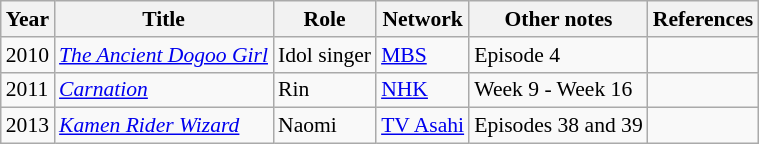<table class="wikitable" style="font-size: 90%;">
<tr>
<th>Year</th>
<th>Title</th>
<th>Role</th>
<th>Network</th>
<th>Other notes</th>
<th>References</th>
</tr>
<tr>
<td>2010</td>
<td><em><a href='#'>The Ancient Dogoo Girl</a></em></td>
<td>Idol singer</td>
<td><a href='#'>MBS</a></td>
<td>Episode 4</td>
<td></td>
</tr>
<tr>
<td>2011</td>
<td><em><a href='#'>Carnation</a></em></td>
<td>Rin</td>
<td><a href='#'>NHK</a></td>
<td>Week 9 - Week 16</td>
<td></td>
</tr>
<tr>
<td>2013</td>
<td><em><a href='#'>Kamen Rider Wizard</a></em></td>
<td>Naomi</td>
<td><a href='#'>TV Asahi</a></td>
<td>Episodes 38 and 39</td>
<td></td>
</tr>
</table>
